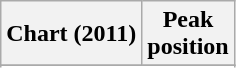<table class="wikitable plainrowheaders sortable" style="text-align:center">
<tr>
<th scope="col">Chart (2011)</th>
<th scope="col">Peak<br>position</th>
</tr>
<tr>
</tr>
<tr>
</tr>
<tr>
</tr>
<tr>
</tr>
<tr>
</tr>
<tr>
</tr>
<tr>
</tr>
<tr>
</tr>
<tr>
</tr>
<tr>
</tr>
<tr>
</tr>
<tr>
</tr>
<tr>
</tr>
<tr>
</tr>
</table>
